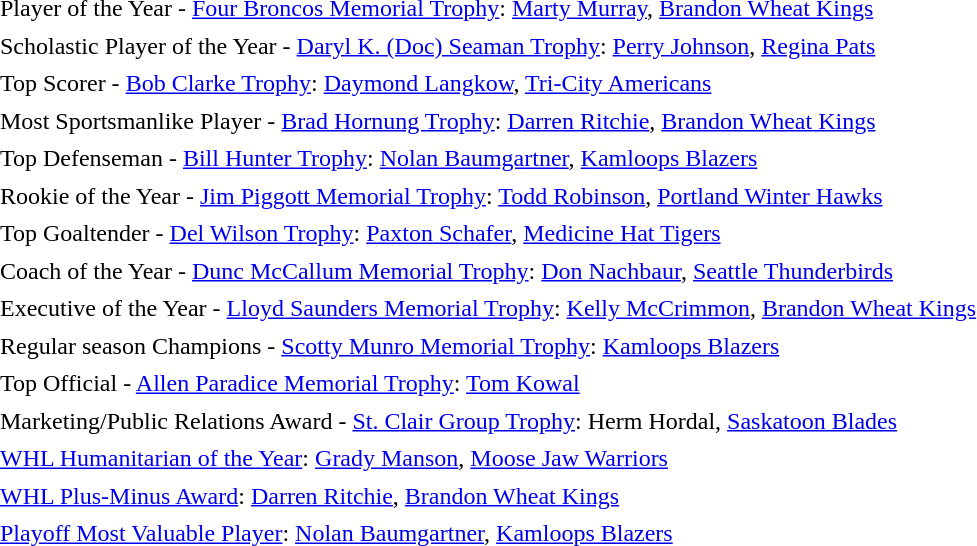<table cellpadding="3" cellspacing="1">
<tr>
<td>Player of the Year - <a href='#'>Four Broncos Memorial Trophy</a>: <a href='#'>Marty Murray</a>, <a href='#'>Brandon Wheat Kings</a></td>
</tr>
<tr>
<td>Scholastic Player of the Year - <a href='#'>Daryl K. (Doc) Seaman Trophy</a>: <a href='#'>Perry Johnson</a>, <a href='#'>Regina Pats</a></td>
</tr>
<tr>
<td>Top Scorer - <a href='#'>Bob Clarke Trophy</a>: <a href='#'>Daymond Langkow</a>, <a href='#'>Tri-City Americans</a></td>
</tr>
<tr>
<td>Most Sportsmanlike Player - <a href='#'>Brad Hornung Trophy</a>: <a href='#'>Darren Ritchie</a>, <a href='#'>Brandon Wheat Kings</a></td>
</tr>
<tr>
<td>Top Defenseman - <a href='#'>Bill Hunter Trophy</a>: <a href='#'>Nolan Baumgartner</a>, <a href='#'>Kamloops Blazers</a></td>
</tr>
<tr>
<td>Rookie of the Year - <a href='#'>Jim Piggott Memorial Trophy</a>: <a href='#'>Todd Robinson</a>, <a href='#'>Portland Winter Hawks</a></td>
</tr>
<tr>
<td>Top Goaltender - <a href='#'>Del Wilson Trophy</a>: <a href='#'>Paxton Schafer</a>, <a href='#'>Medicine Hat Tigers</a></td>
</tr>
<tr>
<td>Coach of the Year - <a href='#'>Dunc McCallum Memorial Trophy</a>: <a href='#'>Don Nachbaur</a>, <a href='#'>Seattle Thunderbirds</a></td>
</tr>
<tr>
<td>Executive of the Year - <a href='#'>Lloyd Saunders Memorial Trophy</a>: <a href='#'>Kelly McCrimmon</a>, <a href='#'>Brandon Wheat Kings</a></td>
</tr>
<tr>
<td>Regular season Champions - <a href='#'>Scotty Munro Memorial Trophy</a>: <a href='#'>Kamloops Blazers</a></td>
</tr>
<tr>
<td>Top Official - <a href='#'>Allen Paradice Memorial Trophy</a>: <a href='#'>Tom Kowal</a></td>
</tr>
<tr>
<td>Marketing/Public Relations Award - <a href='#'>St. Clair Group Trophy</a>: Herm Hordal, <a href='#'>Saskatoon Blades</a></td>
</tr>
<tr>
<td><a href='#'>WHL Humanitarian of the Year</a>: <a href='#'>Grady Manson</a>, <a href='#'>Moose Jaw Warriors</a></td>
</tr>
<tr>
<td><a href='#'>WHL Plus-Minus Award</a>: <a href='#'>Darren Ritchie</a>, <a href='#'>Brandon Wheat Kings</a></td>
</tr>
<tr>
<td><a href='#'>Playoff Most Valuable Player</a>: <a href='#'>Nolan Baumgartner</a>, <a href='#'>Kamloops Blazers</a></td>
</tr>
</table>
